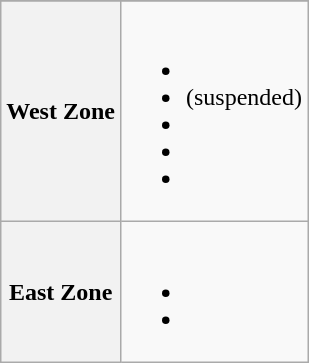<table class="wikitable">
<tr>
</tr>
<tr>
<th>West Zone</th>
<td valign=top><br><ul><li></li><li> (suspended)</li><li></li><li></li><li></li></ul></td>
</tr>
<tr>
<th>East Zone</th>
<td valign=top><br><ul><li></li><li></li></ul></td>
</tr>
</table>
